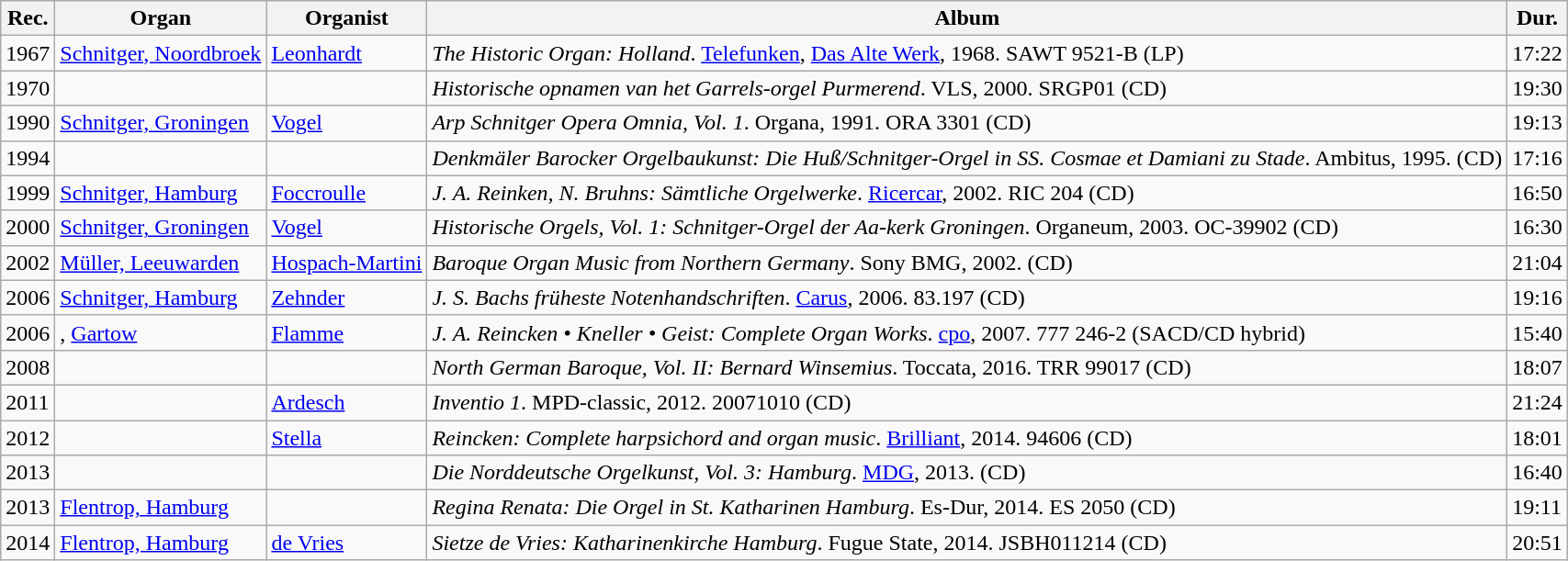<table class="wikitable sortable">
<tr>
<th scope="col">Rec.</th>
<th scope="col">Organ</th>
<th scope="col">Organist</th>
<th scope="col">Album</th>
<th scope="col">Dur.</th>
</tr>
<tr>
<td>1967</td>
<td><a href='#'>Schnitger, Noordbroek</a></td>
<td><a href='#'>Leonhardt</a></td>
<td><em>The Historic Organ: Holland</em>. <a href='#'>Telefunken</a>, <a href='#'>Das Alte Werk</a>, 1968. SAWT 9521-B (LP)</td>
<td>17:22</td>
</tr>
<tr>
<td>1970</td>
<td></td>
<td></td>
<td><em>Historische opnamen van het Garrels-orgel Purmerend</em>. VLS, 2000. SRGP01 (CD)</td>
<td>19:30</td>
</tr>
<tr>
<td>1990</td>
<td><a href='#'>Schnitger, Groningen</a></td>
<td><a href='#'>Vogel</a></td>
<td><em>Arp Schnitger Opera Omnia, Vol. 1</em>. Organa, 1991. ORA 3301 (CD)</td>
<td>19:13</td>
</tr>
<tr>
<td>1994</td>
<td></td>
<td></td>
<td><em>Denkmäler Barocker Orgelbaukunst: Die Huß/Schnitger-Orgel in SS. Cosmae et Damiani zu Stade</em>. Ambitus, 1995.  (CD)</td>
<td>17:16</td>
</tr>
<tr>
<td>1999</td>
<td><a href='#'>Schnitger, Hamburg</a></td>
<td><a href='#'>Foccroulle</a></td>
<td><em>J. A. Reinken, N. Bruhns: Sämtliche Orgelwerke</em>. <a href='#'>Ricercar</a>, 2002. RIC 204 (CD)</td>
<td>16:50</td>
</tr>
<tr>
<td>2000</td>
<td><a href='#'>Schnitger, Groningen</a></td>
<td><a href='#'>Vogel</a></td>
<td><em>Historische Orgels, Vol. 1: Schnitger-Orgel der Aa-kerk Groningen</em>. Organeum, 2003. OC-39902 (CD)</td>
<td>16:30</td>
</tr>
<tr>
<td>2002</td>
<td><a href='#'>Müller, Leeuwarden</a></td>
<td><a href='#'>Hospach-Martini</a></td>
<td><em>Baroque Organ Music from Northern Germany</em>. Sony BMG, 2002. (CD)</td>
<td>21:04</td>
</tr>
<tr>
<td>2006</td>
<td><a href='#'>Schnitger, Hamburg</a></td>
<td><a href='#'>Zehnder</a></td>
<td><em>J. S. Bachs früheste Notenhandschriften</em>. <a href='#'>Carus</a>, 2006. 83.197 (CD)</td>
<td>19:16</td>
</tr>
<tr>
<td>2006</td>
<td>, <a href='#'>Gartow</a></td>
<td><a href='#'>Flamme</a></td>
<td><em>J. A. Reincken • Kneller • Geist: Complete Organ Works</em>. <a href='#'>cpo</a>, 2007. 777 246-2 (SACD/CD hybrid)</td>
<td>15:40</td>
</tr>
<tr>
<td>2008</td>
<td></td>
<td></td>
<td><em>North German Baroque, Vol. II: Bernard Winsemius</em>. Toccata, 2016. TRR 99017 (CD)</td>
<td>18:07</td>
</tr>
<tr>
<td>2011</td>
<td></td>
<td><a href='#'>Ardesch</a></td>
<td><em>Inventio 1</em>. MPD-classic, 2012. 20071010 (CD)</td>
<td>21:24</td>
</tr>
<tr>
<td>2012</td>
<td></td>
<td><a href='#'>Stella</a></td>
<td><em>Reincken: Complete harpsichord and organ music</em>. <a href='#'>Brilliant</a>, 2014. 94606 (CD)</td>
<td>18:01</td>
</tr>
<tr>
<td>2013</td>
<td></td>
<td></td>
<td><em>Die Norddeutsche Orgelkunst, Vol. 3: Hamburg</em>. <a href='#'>MDG</a>, 2013.  (CD)</td>
<td>16:40</td>
</tr>
<tr>
<td>2013</td>
<td><a href='#'>Flentrop, Hamburg</a></td>
<td></td>
<td><em>Regina Renata: Die Orgel in St. Katharinen Hamburg</em>. Es-Dur, 2014. ES 2050 (CD)</td>
<td>19:11</td>
</tr>
<tr>
<td>2014</td>
<td><a href='#'>Flentrop, Hamburg</a></td>
<td><a href='#'>de Vries</a></td>
<td><em>Sietze de Vries: Katharinenkirche Hamburg</em>. Fugue State, 2014. JSBH011214 (CD)</td>
<td>20:51</td>
</tr>
</table>
